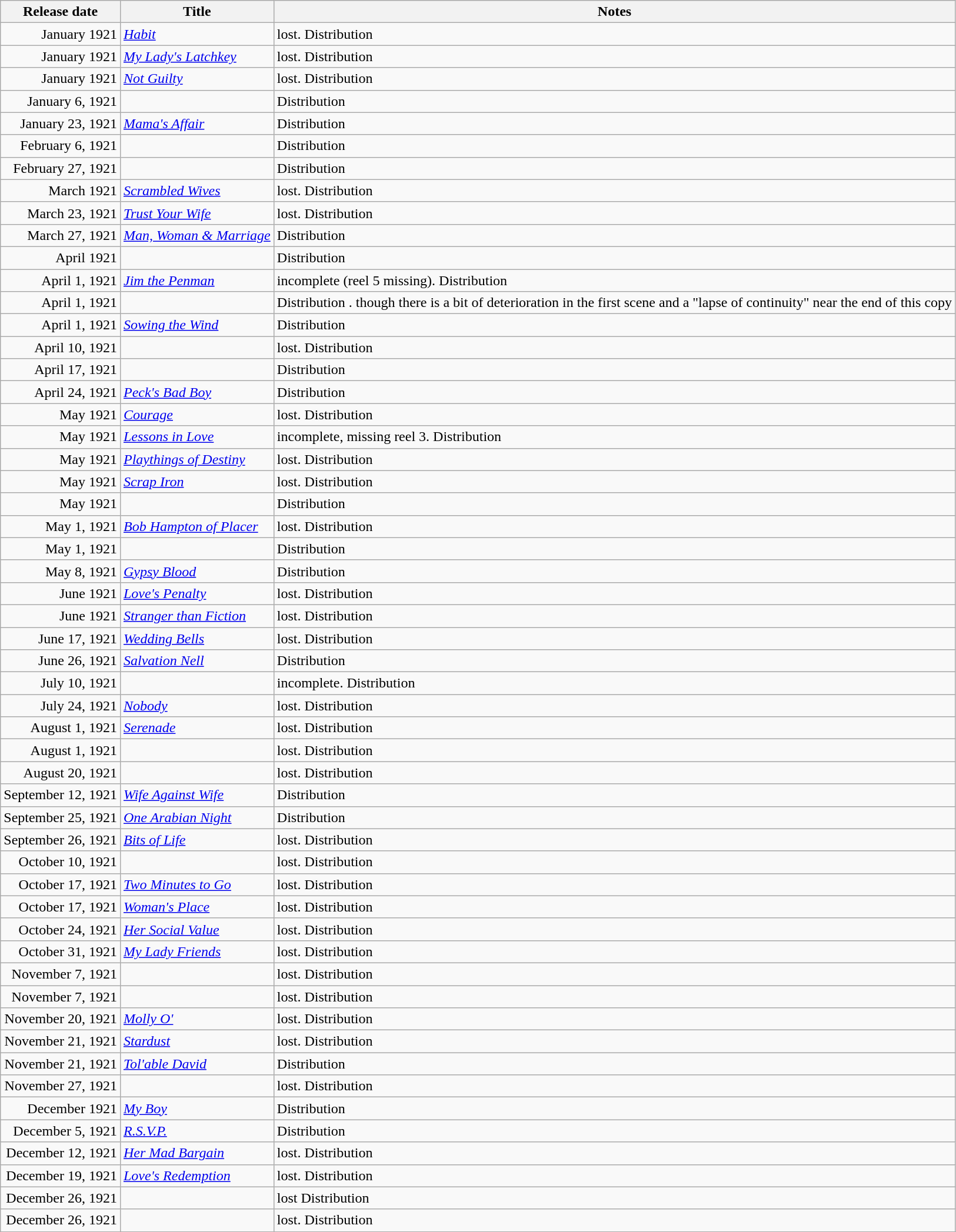<table class="wikitable sortable">
<tr>
<th>Release date</th>
<th>Title</th>
<th>Notes</th>
</tr>
<tr>
<td align="right">January 1921</td>
<td><em><a href='#'>Habit</a></em></td>
<td>lost. Distribution</td>
</tr>
<tr>
<td align="right">January 1921</td>
<td><em><a href='#'>My Lady's Latchkey</a></em></td>
<td>lost. Distribution</td>
</tr>
<tr>
<td align="right">January 1921</td>
<td><em><a href='#'>Not Guilty</a></em></td>
<td>lost. Distribution</td>
</tr>
<tr>
<td align="right">January 6, 1921</td>
<td><em></em></td>
<td>Distribution</td>
</tr>
<tr>
<td align="right">January 23, 1921</td>
<td><em><a href='#'>Mama's Affair</a></em></td>
<td>Distribution</td>
</tr>
<tr>
<td align="right">February 6, 1921</td>
<td><em></em></td>
<td>Distribution</td>
</tr>
<tr>
<td align="right">February 27, 1921</td>
<td><em></em></td>
<td>Distribution</td>
</tr>
<tr>
<td align="right">March 1921</td>
<td><em><a href='#'>Scrambled Wives</a></em></td>
<td>lost. Distribution</td>
</tr>
<tr>
<td align="right">March 23, 1921</td>
<td><em><a href='#'>Trust Your Wife</a></em></td>
<td>lost. Distribution</td>
</tr>
<tr>
<td align="right">March 27, 1921</td>
<td><em><a href='#'>Man, Woman & Marriage</a></em></td>
<td>Distribution</td>
</tr>
<tr>
<td align="right">April 1921</td>
<td><em></em></td>
<td>Distribution</td>
</tr>
<tr>
<td align="right">April 1, 1921</td>
<td><em><a href='#'>Jim the Penman</a></em></td>
<td>incomplete (reel 5 missing). Distribution</td>
</tr>
<tr>
<td align="right">April 1, 1921</td>
<td><em></em></td>
<td>Distribution . though there is a bit of deterioration in the first scene and a "lapse of continuity" near the end of this copy </td>
</tr>
<tr>
<td align="right">April 1, 1921</td>
<td><em><a href='#'>Sowing the Wind</a></em></td>
<td>Distribution</td>
</tr>
<tr>
<td align="right">April 10, 1921</td>
<td><em></em></td>
<td>lost.  Distribution</td>
</tr>
<tr>
<td align="right">April 17, 1921</td>
<td><em></em></td>
<td>Distribution</td>
</tr>
<tr>
<td align="right">April 24, 1921</td>
<td><em><a href='#'>Peck's Bad Boy</a></em></td>
<td>Distribution</td>
</tr>
<tr>
<td align="right">May 1921</td>
<td><em><a href='#'>Courage</a></em></td>
<td>lost.  Distribution</td>
</tr>
<tr>
<td align="right">May 1921</td>
<td><em><a href='#'>Lessons in Love</a></em></td>
<td>incomplete, missing reel 3. Distribution</td>
</tr>
<tr>
<td align="right">May 1921</td>
<td><em><a href='#'>Playthings of Destiny</a></em></td>
<td>lost. Distribution</td>
</tr>
<tr>
<td align="right">May 1921</td>
<td><em><a href='#'>Scrap Iron</a></em></td>
<td>lost.  Distribution</td>
</tr>
<tr>
<td align="right">May 1921</td>
<td><em></em></td>
<td>Distribution</td>
</tr>
<tr>
<td align="right">May 1, 1921</td>
<td><em><a href='#'>Bob Hampton of Placer</a></em></td>
<td>lost. Distribution</td>
</tr>
<tr>
<td align="right">May 1, 1921</td>
<td><em></em></td>
<td>Distribution</td>
</tr>
<tr>
<td align="right">May 8, 1921</td>
<td><em><a href='#'>Gypsy Blood</a></em></td>
<td>Distribution</td>
</tr>
<tr>
<td align="right">June 1921</td>
<td><em><a href='#'>Love's Penalty</a></em></td>
<td>lost. Distribution</td>
</tr>
<tr>
<td align="right">June 1921</td>
<td><em><a href='#'>Stranger than Fiction</a></em></td>
<td>lost. Distribution</td>
</tr>
<tr>
<td align="right">June 17, 1921</td>
<td><em><a href='#'>Wedding Bells</a></em></td>
<td>lost. Distribution</td>
</tr>
<tr>
<td align="right">June 26, 1921</td>
<td><em><a href='#'>Salvation Nell</a></em></td>
<td>Distribution</td>
</tr>
<tr>
<td align="right">July 10, 1921</td>
<td><em></em></td>
<td>incomplete. Distribution</td>
</tr>
<tr>
<td align="right">July 24, 1921</td>
<td><em><a href='#'>Nobody</a></em></td>
<td>lost.  Distribution</td>
</tr>
<tr>
<td align="right">August 1, 1921</td>
<td><em><a href='#'>Serenade</a></em></td>
<td>lost. Distribution</td>
</tr>
<tr>
<td align="right">August 1, 1921</td>
<td><em></em></td>
<td>lost. Distribution</td>
</tr>
<tr>
<td align="right">August 20, 1921</td>
<td><em></em></td>
<td>lost.  Distribution</td>
</tr>
<tr>
<td align="right">September 12, 1921</td>
<td><em><a href='#'>Wife Against Wife</a></em></td>
<td>Distribution</td>
</tr>
<tr>
<td align="right">September 25, 1921</td>
<td><em><a href='#'>One Arabian Night</a></em></td>
<td>Distribution</td>
</tr>
<tr>
<td align="right">September 26, 1921</td>
<td><em><a href='#'>Bits of Life</a></em></td>
<td>lost. Distribution</td>
</tr>
<tr>
<td align="right">October 10, 1921</td>
<td><em></em></td>
<td>lost. Distribution</td>
</tr>
<tr>
<td align="right">October 17, 1921</td>
<td><em><a href='#'>Two Minutes to Go</a></em></td>
<td>lost. Distribution</td>
</tr>
<tr>
<td align="right">October 17, 1921</td>
<td><em><a href='#'>Woman's Place</a></em></td>
<td>lost. Distribution</td>
</tr>
<tr>
<td align="right">October 24, 1921</td>
<td><em><a href='#'>Her Social Value</a></em></td>
<td>lost. Distribution</td>
</tr>
<tr>
<td align="right">October 31, 1921</td>
<td><em><a href='#'>My Lady Friends</a></em></td>
<td>lost. Distribution</td>
</tr>
<tr>
<td align="right">November 7, 1921</td>
<td><em></em></td>
<td>lost. Distribution</td>
</tr>
<tr>
<td align="right">November 7, 1921</td>
<td><em></em></td>
<td>lost. Distribution</td>
</tr>
<tr>
<td align="right">November 20, 1921</td>
<td><em><a href='#'>Molly O'</a></em></td>
<td>lost. Distribution</td>
</tr>
<tr>
<td align="right">November 21, 1921</td>
<td><em><a href='#'>Stardust</a></em></td>
<td>lost. Distribution</td>
</tr>
<tr>
<td align="right">November 21, 1921</td>
<td><em><a href='#'>Tol'able David</a></em></td>
<td>Distribution</td>
</tr>
<tr>
<td align="right">November 27, 1921</td>
<td><em></em></td>
<td>lost. Distribution</td>
</tr>
<tr>
<td align="right">December 1921</td>
<td><em><a href='#'>My Boy</a></em></td>
<td>Distribution</td>
</tr>
<tr>
<td align="right">December 5, 1921</td>
<td><em><a href='#'>R.S.V.P.</a></em></td>
<td>Distribution</td>
</tr>
<tr>
<td align="right">December 12, 1921</td>
<td><em><a href='#'>Her Mad Bargain</a></em></td>
<td>lost. Distribution</td>
</tr>
<tr>
<td align="right">December 19, 1921</td>
<td><em><a href='#'>Love's Redemption</a></em></td>
<td>lost. Distribution</td>
</tr>
<tr>
<td align="right">December 26, 1921</td>
<td><em></em></td>
<td>lost Distribution</td>
</tr>
<tr>
<td align="right">December 26, 1921</td>
<td><em></em></td>
<td>lost. Distribution</td>
</tr>
<tr>
</tr>
</table>
